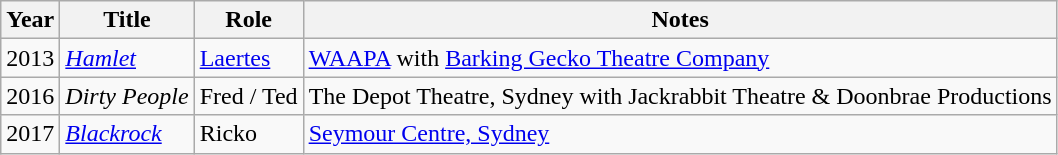<table class="wikitable sortable">
<tr>
<th>Year</th>
<th>Title</th>
<th>Role</th>
<th class="unsortable">Notes</th>
</tr>
<tr>
<td>2013</td>
<td><em><a href='#'>Hamlet</a></em></td>
<td><a href='#'>Laertes</a></td>
<td><a href='#'>WAAPA</a> with <a href='#'>Barking Gecko Theatre Company</a></td>
</tr>
<tr>
<td>2016</td>
<td><em>Dirty People</em></td>
<td>Fred / Ted</td>
<td>The Depot Theatre, Sydney with Jackrabbit Theatre & Doonbrae Productions</td>
</tr>
<tr>
<td>2017</td>
<td><em><a href='#'>Blackrock</a></em></td>
<td>Ricko</td>
<td><a href='#'>Seymour Centre, Sydney</a></td>
</tr>
</table>
